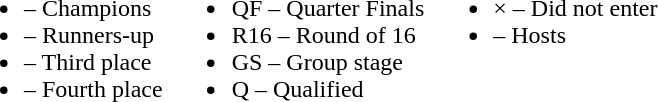<table border="0" cellpadding="2">
<tr valign="top">
<td><br><ul><li> – Champions</li><li> – Runners-up</li><li> – Third place</li><li> – Fourth place</li></ul></td>
<td><br><ul><li>QF – Quarter Finals</li><li>R16 – Round of 16</li><li>GS – Group stage</li><li>Q – Qualified</li></ul></td>
<td><br><ul><li>× – Did not enter</li><li> – Hosts</li></ul></td>
</tr>
</table>
